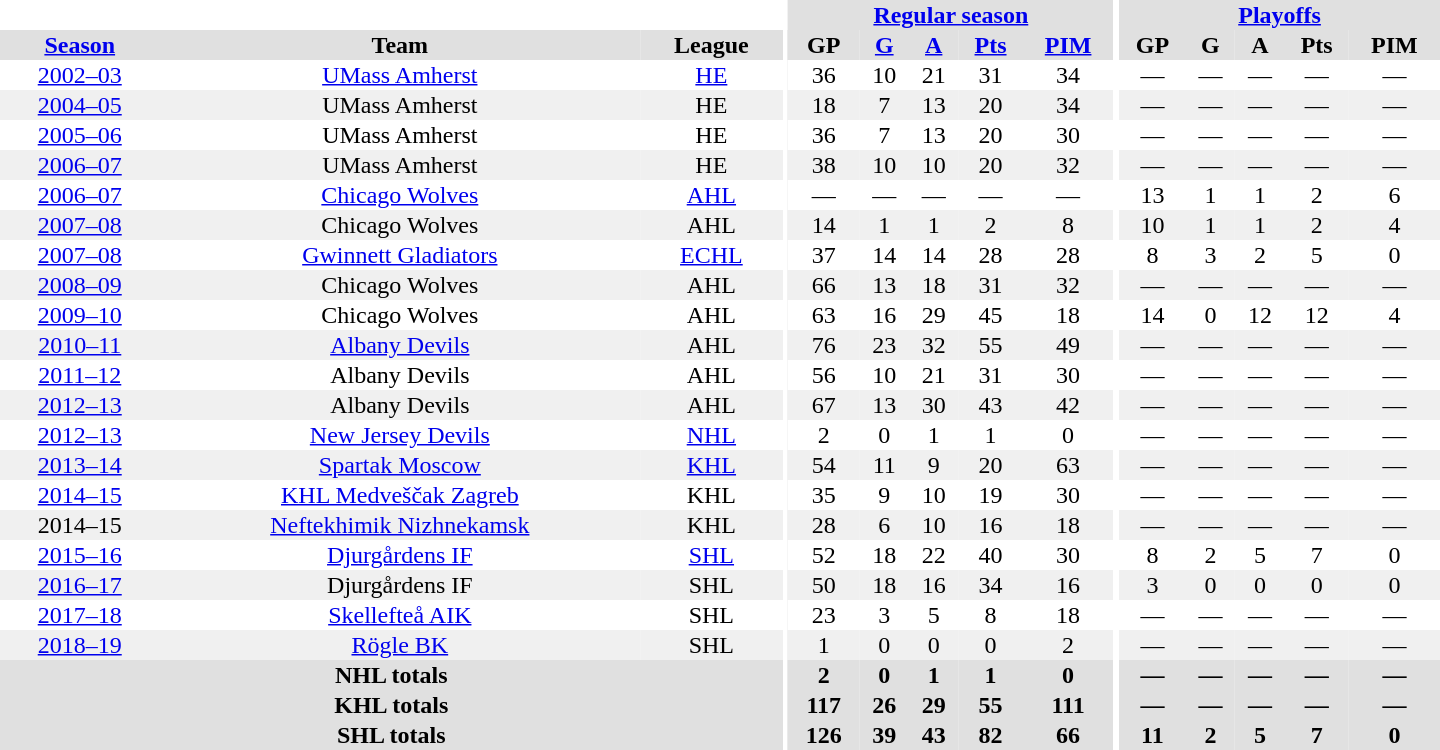<table border="0" cellpadding="1" cellspacing="0" style="text-align:center; width:60em">
<tr bgcolor="#e0e0e0">
<th colspan="3" bgcolor="#ffffff"></th>
<th rowspan="99" bgcolor="#ffffff"></th>
<th colspan="5"><a href='#'>Regular season</a></th>
<th rowspan="99" bgcolor="#ffffff"></th>
<th colspan="5"><a href='#'>Playoffs</a></th>
</tr>
<tr bgcolor="#e0e0e0">
<th><a href='#'>Season</a></th>
<th>Team</th>
<th>League</th>
<th>GP</th>
<th><a href='#'>G</a></th>
<th><a href='#'>A</a></th>
<th><a href='#'>Pts</a></th>
<th><a href='#'>PIM</a></th>
<th>GP</th>
<th>G</th>
<th>A</th>
<th>Pts</th>
<th>PIM</th>
</tr>
<tr ALIGN="center">
<td><a href='#'>2002–03</a></td>
<td><a href='#'>UMass Amherst</a></td>
<td><a href='#'>HE</a></td>
<td>36</td>
<td>10</td>
<td>21</td>
<td>31</td>
<td>34</td>
<td>—</td>
<td>—</td>
<td>—</td>
<td>—</td>
<td>—</td>
</tr>
<tr ALIGN="center" bgcolor="#f0f0f0">
<td><a href='#'>2004–05</a></td>
<td>UMass Amherst</td>
<td>HE</td>
<td>18</td>
<td>7</td>
<td>13</td>
<td>20</td>
<td>34</td>
<td>—</td>
<td>—</td>
<td>—</td>
<td>—</td>
<td>—</td>
</tr>
<tr ALIGN="center">
<td><a href='#'>2005–06</a></td>
<td>UMass Amherst</td>
<td>HE</td>
<td>36</td>
<td>7</td>
<td>13</td>
<td>20</td>
<td>30</td>
<td>—</td>
<td>—</td>
<td>—</td>
<td>—</td>
<td>—</td>
</tr>
<tr ALIGN="center" bgcolor="#f0f0f0">
<td><a href='#'>2006–07</a></td>
<td>UMass Amherst</td>
<td>HE</td>
<td>38</td>
<td>10</td>
<td>10</td>
<td>20</td>
<td>32</td>
<td>—</td>
<td>—</td>
<td>—</td>
<td>—</td>
<td>—</td>
</tr>
<tr ALIGN="center">
<td><a href='#'>2006–07</a></td>
<td><a href='#'>Chicago Wolves</a></td>
<td><a href='#'>AHL</a></td>
<td>—</td>
<td>—</td>
<td>—</td>
<td>—</td>
<td>—</td>
<td>13</td>
<td>1</td>
<td>1</td>
<td>2</td>
<td>6</td>
</tr>
<tr ALIGN="center" bgcolor="#f0f0f0">
<td><a href='#'>2007–08</a></td>
<td>Chicago Wolves</td>
<td>AHL</td>
<td>14</td>
<td>1</td>
<td>1</td>
<td>2</td>
<td>8</td>
<td>10</td>
<td>1</td>
<td>1</td>
<td>2</td>
<td>4</td>
</tr>
<tr ALIGN="center">
<td><a href='#'>2007–08</a></td>
<td><a href='#'>Gwinnett Gladiators</a></td>
<td><a href='#'>ECHL</a></td>
<td>37</td>
<td>14</td>
<td>14</td>
<td>28</td>
<td>28</td>
<td>8</td>
<td>3</td>
<td>2</td>
<td>5</td>
<td>0</td>
</tr>
<tr ALIGN="center" bgcolor="#f0f0f0">
<td><a href='#'>2008–09</a></td>
<td>Chicago Wolves</td>
<td>AHL</td>
<td>66</td>
<td>13</td>
<td>18</td>
<td>31</td>
<td>32</td>
<td>—</td>
<td>—</td>
<td>—</td>
<td>—</td>
<td>—</td>
</tr>
<tr ALIGN="center">
<td><a href='#'>2009–10</a></td>
<td>Chicago Wolves</td>
<td>AHL</td>
<td>63</td>
<td>16</td>
<td>29</td>
<td>45</td>
<td>18</td>
<td>14</td>
<td>0</td>
<td>12</td>
<td>12</td>
<td>4</td>
</tr>
<tr ALIGN="center" bgcolor="#f0f0f0">
<td><a href='#'>2010–11</a></td>
<td><a href='#'>Albany Devils</a></td>
<td>AHL</td>
<td>76</td>
<td>23</td>
<td>32</td>
<td>55</td>
<td>49</td>
<td>—</td>
<td>—</td>
<td>—</td>
<td>—</td>
<td>—</td>
</tr>
<tr ALIGN="center">
<td><a href='#'>2011–12</a></td>
<td>Albany Devils</td>
<td>AHL</td>
<td>56</td>
<td>10</td>
<td>21</td>
<td>31</td>
<td>30</td>
<td>—</td>
<td>—</td>
<td>—</td>
<td>—</td>
<td>—</td>
</tr>
<tr ALIGN="center" bgcolor="#f0f0f0">
<td><a href='#'>2012–13</a></td>
<td>Albany Devils</td>
<td>AHL</td>
<td>67</td>
<td>13</td>
<td>30</td>
<td>43</td>
<td>42</td>
<td>—</td>
<td>—</td>
<td>—</td>
<td>—</td>
<td>—</td>
</tr>
<tr ALIGN="center">
<td><a href='#'>2012–13</a></td>
<td><a href='#'>New Jersey Devils</a></td>
<td><a href='#'>NHL</a></td>
<td>2</td>
<td>0</td>
<td>1</td>
<td>1</td>
<td>0</td>
<td>—</td>
<td>—</td>
<td>—</td>
<td>—</td>
<td>—</td>
</tr>
<tr ALIGN="center" bgcolor="#f0f0f0">
<td><a href='#'>2013–14</a></td>
<td><a href='#'>Spartak Moscow</a></td>
<td><a href='#'>KHL</a></td>
<td>54</td>
<td>11</td>
<td>9</td>
<td>20</td>
<td>63</td>
<td>—</td>
<td>—</td>
<td>—</td>
<td>—</td>
<td>—</td>
</tr>
<tr ALIGN="center">
<td><a href='#'>2014–15</a></td>
<td><a href='#'>KHL Medveščak Zagreb</a></td>
<td>KHL</td>
<td>35</td>
<td>9</td>
<td>10</td>
<td>19</td>
<td>30</td>
<td>—</td>
<td>—</td>
<td>—</td>
<td>—</td>
<td>—</td>
</tr>
<tr ALIGN="center" bgcolor="#f0f0f0">
<td>2014–15</td>
<td><a href='#'>Neftekhimik Nizhnekamsk</a></td>
<td>KHL</td>
<td>28</td>
<td>6</td>
<td>10</td>
<td>16</td>
<td>18</td>
<td>—</td>
<td>—</td>
<td>—</td>
<td>—</td>
<td>—</td>
</tr>
<tr ALIGN="center">
<td><a href='#'>2015–16</a></td>
<td><a href='#'>Djurgårdens IF</a></td>
<td><a href='#'>SHL</a></td>
<td>52</td>
<td>18</td>
<td>22</td>
<td>40</td>
<td>30</td>
<td>8</td>
<td>2</td>
<td>5</td>
<td>7</td>
<td>0</td>
</tr>
<tr ALIGN="center" bgcolor="#f0f0f0">
<td><a href='#'>2016–17</a></td>
<td>Djurgårdens IF</td>
<td>SHL</td>
<td>50</td>
<td>18</td>
<td>16</td>
<td>34</td>
<td>16</td>
<td>3</td>
<td>0</td>
<td>0</td>
<td>0</td>
<td>0</td>
</tr>
<tr ALIGN="center">
<td><a href='#'>2017–18</a></td>
<td><a href='#'>Skellefteå AIK</a></td>
<td>SHL</td>
<td>23</td>
<td>3</td>
<td>5</td>
<td>8</td>
<td>18</td>
<td>—</td>
<td>—</td>
<td>—</td>
<td>—</td>
<td>—</td>
</tr>
<tr ALIGN="center" bgcolor="#f0f0f0">
<td><a href='#'>2018–19</a></td>
<td><a href='#'>Rögle BK</a></td>
<td>SHL</td>
<td>1</td>
<td>0</td>
<td>0</td>
<td>0</td>
<td>2</td>
<td>—</td>
<td>—</td>
<td>—</td>
<td>—</td>
<td>—</td>
</tr>
<tr bgcolor="#e0e0e0">
<th colspan="3">NHL totals</th>
<th>2</th>
<th>0</th>
<th>1</th>
<th>1</th>
<th>0</th>
<th>—</th>
<th>—</th>
<th>—</th>
<th>—</th>
<th>—</th>
</tr>
<tr bgcolor="#e0e0e0">
<th colspan="3">KHL totals</th>
<th>117</th>
<th>26</th>
<th>29</th>
<th>55</th>
<th>111</th>
<th>—</th>
<th>—</th>
<th>—</th>
<th>—</th>
<th>—</th>
</tr>
<tr bgcolor="#e0e0e0">
<th colspan="3">SHL totals</th>
<th>126</th>
<th>39</th>
<th>43</th>
<th>82</th>
<th>66</th>
<th>11</th>
<th>2</th>
<th>5</th>
<th>7</th>
<th>0</th>
</tr>
</table>
